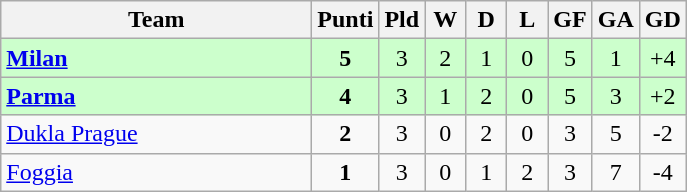<table class="wikitable" style="text-align:center;">
<tr>
<th width=200>Team</th>
<th width=20>Punti</th>
<th width=20>Pld</th>
<th width=20>W</th>
<th width=20>D</th>
<th width=20>L</th>
<th width=20>GF</th>
<th width=20>GA</th>
<th width=20>GD</th>
</tr>
<tr style="background:#ccffcc">
<td style="text-align:left"><strong> <a href='#'>Milan</a></strong></td>
<td><strong>5</strong></td>
<td>3</td>
<td>2</td>
<td>1</td>
<td>0</td>
<td>5</td>
<td>1</td>
<td>+4</td>
</tr>
<tr style="background:#ccffcc">
<td style="text-align:left"><strong> <a href='#'>Parma</a></strong></td>
<td><strong>4</strong></td>
<td>3</td>
<td>1</td>
<td>2</td>
<td>0</td>
<td>5</td>
<td>3</td>
<td>+2</td>
</tr>
<tr>
<td style="text-align:left"> <a href='#'>Dukla Prague</a></td>
<td><strong>2</strong></td>
<td>3</td>
<td>0</td>
<td>2</td>
<td>0</td>
<td>3</td>
<td>5</td>
<td>-2</td>
</tr>
<tr>
<td style="text-align:left"> <a href='#'>Foggia</a></td>
<td><strong>1</strong></td>
<td>3</td>
<td>0</td>
<td>1</td>
<td>2</td>
<td>3</td>
<td>7</td>
<td>-4</td>
</tr>
</table>
